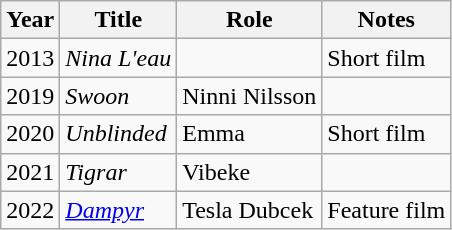<table class="wikitable sortable">
<tr>
<th>Year</th>
<th>Title</th>
<th>Role</th>
<th>Notes</th>
</tr>
<tr>
<td>2013</td>
<td><em>Nina L'eau</em></td>
<td></td>
<td>Short film</td>
</tr>
<tr>
<td>2019</td>
<td><em>Swoon</em></td>
<td>Ninni Nilsson</td>
<td></td>
</tr>
<tr>
<td>2020</td>
<td><em>Unblinded</em></td>
<td>Emma</td>
<td>Short film</td>
</tr>
<tr>
<td>2021</td>
<td><em>Tigrar</em></td>
<td>Vibeke</td>
<td></td>
</tr>
<tr>
<td>2022</td>
<td><em><a href='#'>Dampyr</a></em></td>
<td>Tesla Dubcek</td>
<td>Feature film</td>
</tr>
</table>
